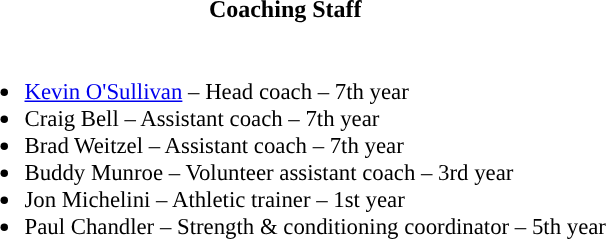<table class="toccolours">
<tr>
<th colspan=9>Coaching Staff</th>
</tr>
<tr>
<td style="text-align: left;font-size: 95%;" valign="top"><br><ul><li><a href='#'>Kevin O'Sullivan</a> – Head coach – 7th year</li><li>Craig Bell – Assistant coach – 7th year</li><li>Brad Weitzel – Assistant coach – 7th year</li><li>Buddy Munroe – Volunteer assistant coach – 3rd year</li><li>Jon Michelini – Athletic trainer – 1st year</li><li>Paul Chandler – Strength & conditioning coordinator – 5th year</li></ul></td>
</tr>
</table>
